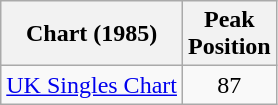<table class="wikitable sortable">
<tr>
<th align="left">Chart (1985)</th>
<th align="left">Peak<br>Position</th>
</tr>
<tr>
<td align="left"><a href='#'>UK Singles Chart</a></td>
<td align="center">87</td>
</tr>
</table>
